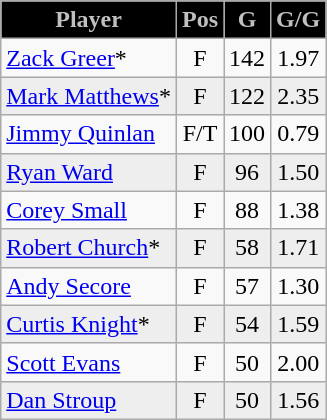<table class="wikitable" style="text-align:center">
<tr>
<th style="background: black; color: silver">Player</th>
<th style="background: black; color: silver">Pos</th>
<th style="background: black; color: silver">G</th>
<th style="background: black; color: silver">G/G</th>
</tr>
<tr>
<td style="text-align:left;"><a href='#'>Zack Greer</a>*</td>
<td>F</td>
<td>142</td>
<td>1.97</td>
</tr>
<tr style="background:#eee;">
<td style="text-align:left;"><a href='#'>Mark Matthews</a>*</td>
<td>F</td>
<td>122</td>
<td>2.35</td>
</tr>
<tr>
<td style="text-align:left;"><a href='#'>Jimmy Quinlan</a></td>
<td>F/T</td>
<td>100</td>
<td>0.79</td>
</tr>
<tr style="background:#eee;">
<td style="text-align:left;"><a href='#'>Ryan Ward</a></td>
<td>F</td>
<td>96</td>
<td>1.50</td>
</tr>
<tr>
<td style="text-align:left;"><a href='#'>Corey Small</a></td>
<td>F</td>
<td>88</td>
<td>1.38</td>
</tr>
<tr style="background:#eee;">
<td style="text-align:left;"><a href='#'>Robert Church</a>*</td>
<td>F</td>
<td>58</td>
<td>1.71</td>
</tr>
<tr>
<td style="text-align:left;"> <a href='#'>Andy Secore</a></td>
<td>F</td>
<td>57</td>
<td>1.30</td>
</tr>
<tr style="background:#eee;">
<td style="text-align:left;"><a href='#'>Curtis Knight</a>*</td>
<td>F</td>
<td>54</td>
<td>1.59</td>
</tr>
<tr>
<td style="text-align:left;"><a href='#'>Scott Evans</a></td>
<td>F</td>
<td>50</td>
<td>2.00</td>
</tr>
<tr style="background:#eee;">
<td style="text-align:left;"><a href='#'>Dan Stroup</a></td>
<td>F</td>
<td>50</td>
<td>1.56</td>
</tr>
</table>
